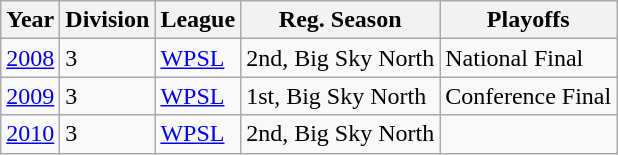<table class="wikitable">
<tr>
<th>Year</th>
<th>Division</th>
<th>League</th>
<th>Reg. Season</th>
<th>Playoffs</th>
</tr>
<tr>
<td><a href='#'>2008</a></td>
<td>3</td>
<td><a href='#'>WPSL</a></td>
<td>2nd, Big Sky North</td>
<td>National Final</td>
</tr>
<tr>
<td><a href='#'>2009</a></td>
<td>3</td>
<td><a href='#'>WPSL</a></td>
<td>1st, Big Sky North</td>
<td>Conference Final</td>
</tr>
<tr>
<td><a href='#'>2010</a></td>
<td>3</td>
<td><a href='#'>WPSL</a></td>
<td>2nd, Big Sky North</td>
</tr>
</table>
